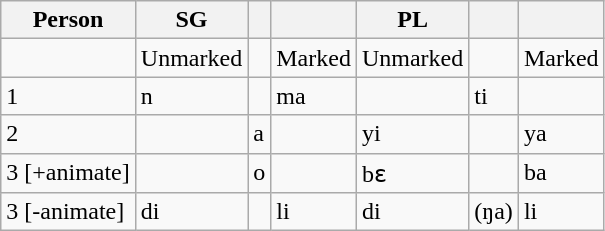<table class="wikitable">
<tr>
<th>Person</th>
<th>SG</th>
<th></th>
<th></th>
<th>PL</th>
<th></th>
<th></th>
</tr>
<tr>
<td></td>
<td>Unmarked</td>
<td></td>
<td>Marked</td>
<td>Unmarked</td>
<td></td>
<td>Marked</td>
</tr>
<tr>
<td>1</td>
<td>n</td>
<td></td>
<td>ma</td>
<td></td>
<td>ti</td>
<td></td>
</tr>
<tr>
<td>2</td>
<td></td>
<td>a</td>
<td></td>
<td>yi</td>
<td></td>
<td>ya</td>
</tr>
<tr>
<td>3 [+animate]</td>
<td></td>
<td>o</td>
<td></td>
<td>bɛ</td>
<td></td>
<td>ba</td>
</tr>
<tr>
<td>3 [-animate]</td>
<td>di</td>
<td></td>
<td>li</td>
<td>di</td>
<td>(ŋa)</td>
<td>li</td>
</tr>
</table>
